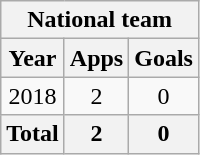<table class="wikitable" style="text-align:center">
<tr>
<th colspan=3>National team</th>
</tr>
<tr>
<th>Year</th>
<th>Apps</th>
<th>Goals</th>
</tr>
<tr>
<td>2018</td>
<td>2</td>
<td>0</td>
</tr>
<tr>
<th>Total</th>
<th>2</th>
<th>0</th>
</tr>
</table>
